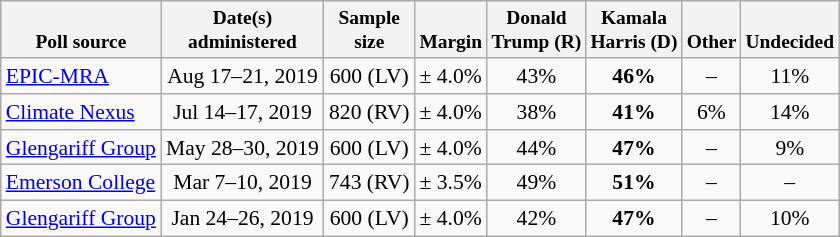<table class="wikitable" style="font-size:90%;text-align:center;">
<tr valign=bottom style="font-size:90%;">
<th>Poll source</th>
<th>Date(s)<br>administered</th>
<th>Sample<br>size</th>
<th>Margin<br></th>
<th>Donald<br>Trump (R)</th>
<th>Kamala<br>Harris (D)</th>
<th>Other</th>
<th>Undecided</th>
</tr>
<tr>
<td style="text-align:left;"><a href='#'>EPIC-MRA</a></td>
<td>Aug 17–21, 2019</td>
<td>600 (LV)</td>
<td>± 4.0%</td>
<td>43%</td>
<td><strong>46%</strong></td>
<td>–</td>
<td>11%</td>
</tr>
<tr>
<td style="text-align:left;"><a href='#'>Climate Nexus</a></td>
<td>Jul 14–17, 2019</td>
<td>820 (RV)</td>
<td>± 4.0%</td>
<td>38%</td>
<td><strong>41%</strong></td>
<td>6%</td>
<td>14%</td>
</tr>
<tr>
<td style="text-align:left;"><a href='#'>Glengariff Group</a></td>
<td>May 28–30, 2019</td>
<td>600 (LV)</td>
<td>± 4.0%</td>
<td>44%</td>
<td><strong>47%</strong></td>
<td>–</td>
<td>9%</td>
</tr>
<tr>
<td style="text-align:left;"><a href='#'>Emerson College</a></td>
<td>Mar 7–10, 2019</td>
<td>743 (RV)</td>
<td>± 3.5%</td>
<td>49%</td>
<td><strong>51%</strong></td>
<td>–</td>
<td>–</td>
</tr>
<tr>
<td style="text-align:left;"><a href='#'>Glengariff Group</a></td>
<td>Jan 24–26, 2019</td>
<td>600 (LV)</td>
<td>± 4.0%</td>
<td>42%</td>
<td><strong>47%</strong></td>
<td>–</td>
<td>10%</td>
</tr>
</table>
